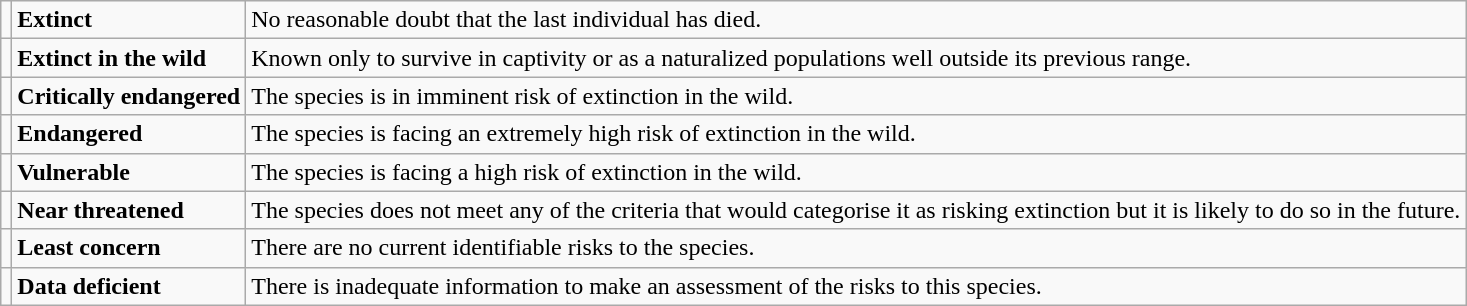<table class="wikitable" style="text-align:left">
<tr>
<td></td>
<td><strong>Extinct</strong></td>
<td>No reasonable doubt that the last individual has died.</td>
</tr>
<tr>
<td></td>
<td><strong>Extinct in the wild</strong></td>
<td>Known only to survive in captivity or as a naturalized populations well outside its previous range.</td>
</tr>
<tr>
<td></td>
<td><strong>Critically endangered</strong></td>
<td>The species is in imminent risk of extinction in the wild.</td>
</tr>
<tr>
<td></td>
<td><strong>Endangered</strong></td>
<td>The species is facing an extremely high risk of extinction in the wild.</td>
</tr>
<tr>
<td></td>
<td><strong>Vulnerable</strong></td>
<td>The species is facing a high risk of extinction in the wild.</td>
</tr>
<tr>
<td></td>
<td><strong>Near threatened</strong></td>
<td>The species does not meet any of the criteria that would categorise it as risking extinction but it is likely to do so in the future.</td>
</tr>
<tr>
<td></td>
<td><strong>Least concern</strong></td>
<td>There are no current identifiable risks to the species.</td>
</tr>
<tr>
<td></td>
<td><strong>Data deficient</strong></td>
<td>There is inadequate information to make an assessment of the risks to this species.</td>
</tr>
</table>
